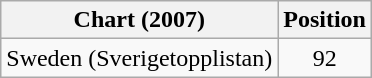<table class="wikitable">
<tr>
<th>Chart (2007)</th>
<th>Position</th>
</tr>
<tr>
<td>Sweden (Sverigetopplistan)</td>
<td align="center">92</td>
</tr>
</table>
